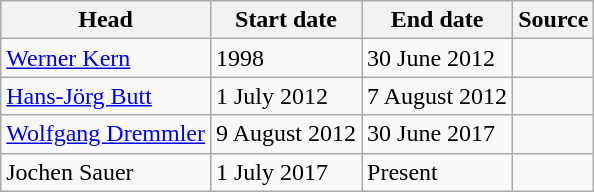<table class="wikitable">
<tr>
<th>Head</th>
<th>Start date</th>
<th>End date</th>
<th>Source</th>
</tr>
<tr>
<td><a href='#'>Werner Kern</a></td>
<td>1998</td>
<td>30 June 2012</td>
<td></td>
</tr>
<tr>
<td><a href='#'>Hans-Jörg Butt</a></td>
<td>1 July 2012</td>
<td>7 August 2012</td>
<td></td>
</tr>
<tr>
<td><a href='#'>Wolfgang Dremmler</a></td>
<td>9 August 2012</td>
<td>30 June 2017</td>
<td></td>
</tr>
<tr>
<td>Jochen Sauer</td>
<td>1 July 2017</td>
<td>Present</td>
<td></td>
</tr>
</table>
